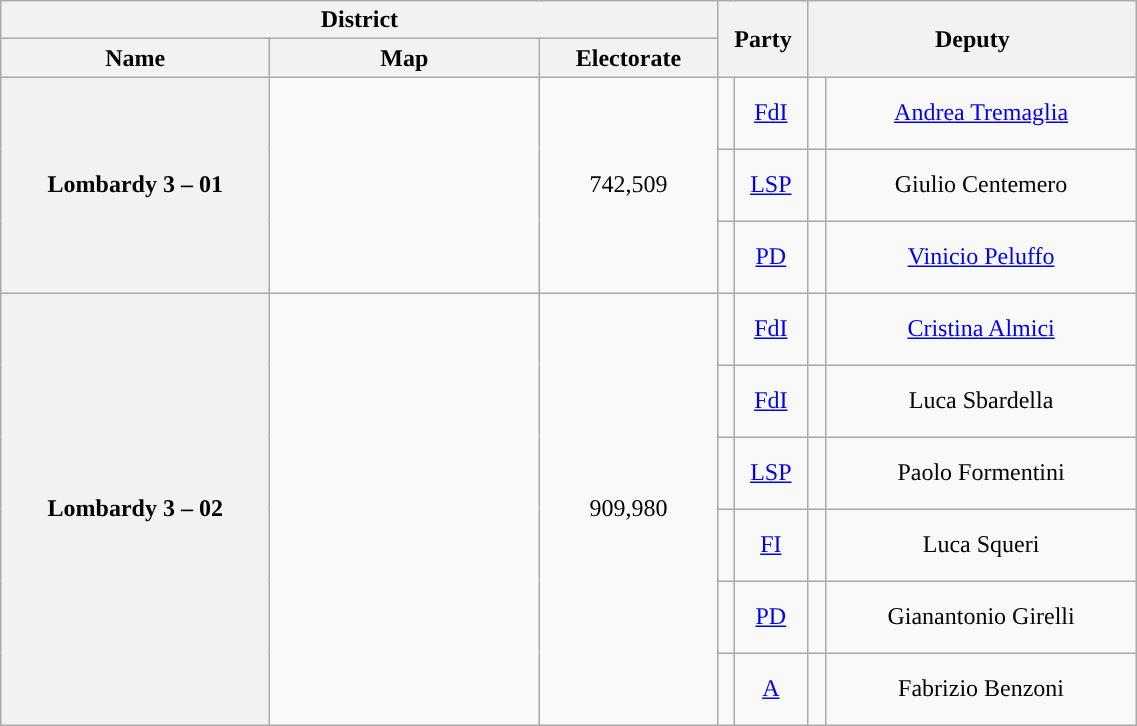<table class="wikitable" style="text-align:center; style="width=60%">
<tr>
<th width=35% colspan="3">District</th>
<th width=6% colspan="2" rowspan="2">Party</th>
<th width=22% colspan="2" rowspan="2">Deputy</th>
</tr>
<tr>
<th width=18%>Name</th>
<th width=18%>Map</th>
<th width=12%>Electorate</th>
</tr>
<tr style="height:3em;">
<th rowspan="3">Lombardy 3 – 01</th>
<td rowspan="3"></td>
<td rowspan="3">742,509</td>
<td style="background:"></td>
<td><a href='#'>FdI</a></td>
<td></td>
<td><a href='#'>Andrea Tremaglia</a></td>
</tr>
<tr style="height:3em;">
<td style="background:"></td>
<td><a href='#'>LSP</a></td>
<td></td>
<td>Giulio Centemero</td>
</tr>
<tr style="height:3em;">
<td style="background:"></td>
<td><a href='#'>PD</a></td>
<td></td>
<td><a href='#'>Vinicio Peluffo</a></td>
</tr>
<tr style="height:3em;">
<th rowspan="6">Lombardy 3 – 02</th>
<td rowspan="6"></td>
<td rowspan="6">909,980</td>
<td style="background:"></td>
<td><a href='#'>FdI</a></td>
<td></td>
<td><a href='#'>Cristina Almici</a></td>
</tr>
<tr style="height:3em;">
<td style="background:"></td>
<td><a href='#'>FdI</a></td>
<td></td>
<td>Luca Sbardella</td>
</tr>
<tr style="height:3em;">
<td style="background:"></td>
<td><a href='#'>LSP</a></td>
<td></td>
<td>Paolo Formentini</td>
</tr>
<tr style="height:3em;">
<td style="background:"></td>
<td><a href='#'>FI</a></td>
<td></td>
<td>Luca Squeri</td>
</tr>
<tr style="height:3em;">
<td style="background:"></td>
<td><a href='#'>PD</a></td>
<td></td>
<td>Gianantonio Girelli</td>
</tr>
<tr style="height:3em;">
<td style="background:"></td>
<td><a href='#'>A</a></td>
<td></td>
<td>Fabrizio Benzoni</td>
</tr>
</table>
